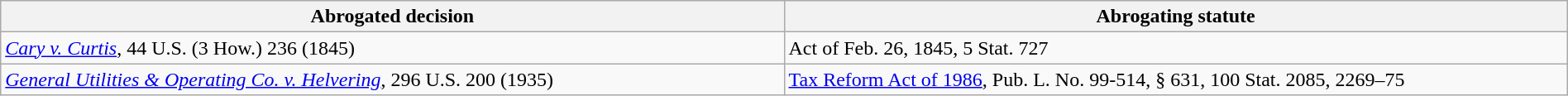<table class="wikitable" style="width:100%; margin:auto;">
<tr>
<th style="width:50%;">Abrogated decision</th>
<th style="width:50%;">Abrogating statute</th>
</tr>
<tr>
<td><em><a href='#'>Cary v. Curtis</a></em>, 44 U.S. (3 How.) 236 (1845)</td>
<td>Act of Feb. 26, 1845, 5 Stat. 727</td>
</tr>
<tr>
<td><em><a href='#'>General Utilities & Operating Co. v. Helvering</a></em>, 296 U.S. 200 (1935)</td>
<td><a href='#'>Tax Reform Act of 1986</a>, Pub. L. No. 99-514, § 631, 100 Stat. 2085, 2269–75</td>
</tr>
</table>
